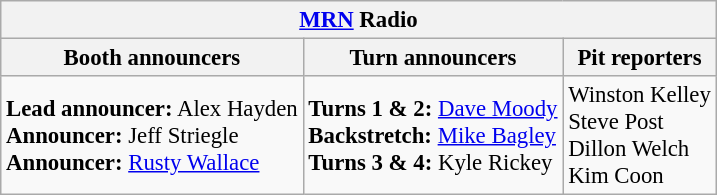<table class="wikitable" style="font-size: 95%;">
<tr>
<th colspan="3"><a href='#'>MRN</a> Radio</th>
</tr>
<tr>
<th>Booth announcers</th>
<th>Turn announcers</th>
<th>Pit reporters</th>
</tr>
<tr>
<td><strong>Lead announcer:</strong> Alex Hayden<br><strong>Announcer:</strong> Jeff Striegle<br><strong>Announcer:</strong> <a href='#'>Rusty Wallace</a></td>
<td><strong>Turns 1 & 2:</strong> <a href='#'>Dave Moody</a><br><strong>Backstretch:</strong> <a href='#'>Mike Bagley</a><br><strong>Turns 3 & 4:</strong> Kyle Rickey</td>
<td>Winston Kelley<br>Steve Post<br>Dillon Welch<br>Kim Coon</td>
</tr>
</table>
